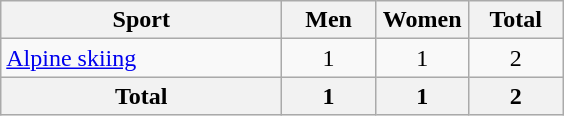<table class="wikitable sortable" style="text-align:center">
<tr>
<th width=180>Sport</th>
<th width=55>Men</th>
<th width=55>Women</th>
<th width=55>Total</th>
</tr>
<tr>
<td align=left><a href='#'>Alpine skiing</a></td>
<td>1</td>
<td>1</td>
<td>2</td>
</tr>
<tr>
<th>Total</th>
<th>1</th>
<th>1</th>
<th>2</th>
</tr>
</table>
